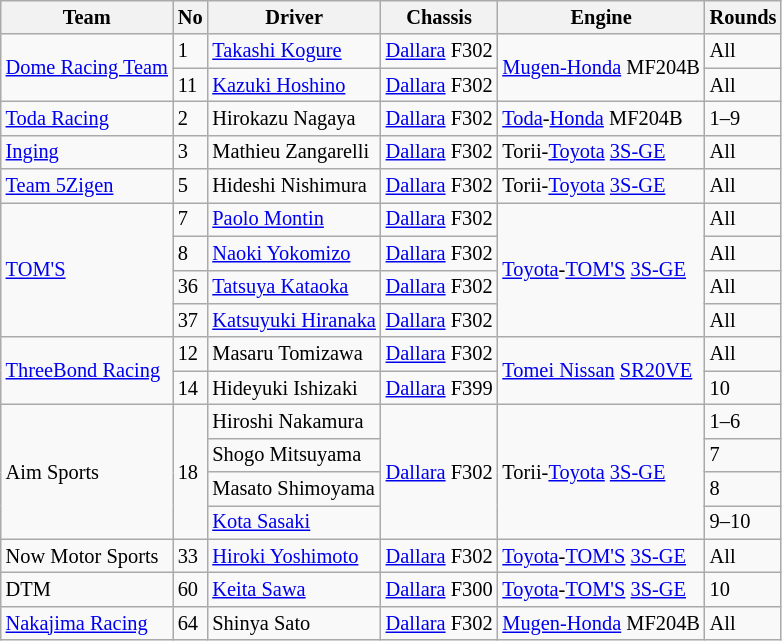<table class="wikitable" style="font-size: 85%;">
<tr>
<th>Team</th>
<th>No</th>
<th>Driver</th>
<th>Chassis</th>
<th>Engine</th>
<th>Rounds</th>
</tr>
<tr>
<td rowspan=2><a href='#'>Dome Racing Team</a></td>
<td>1</td>
<td> <a href='#'>Takashi Kogure</a></td>
<td><a href='#'>Dallara</a> F302</td>
<td rowspan=2><a href='#'>Mugen-Honda</a> MF204B</td>
<td>All</td>
</tr>
<tr>
<td>11</td>
<td> <a href='#'>Kazuki Hoshino</a></td>
<td><a href='#'>Dallara</a> F302</td>
<td>All</td>
</tr>
<tr>
<td><a href='#'>Toda Racing</a></td>
<td>2</td>
<td> Hirokazu Nagaya</td>
<td><a href='#'>Dallara</a> F302</td>
<td><a href='#'>Toda</a>-<a href='#'>Honda</a> MF204B</td>
<td>1–9</td>
</tr>
<tr>
<td><a href='#'>Inging</a></td>
<td>3</td>
<td> Mathieu Zangarelli</td>
<td><a href='#'>Dallara</a> F302</td>
<td>Torii-<a href='#'>Toyota</a> <a href='#'>3S-GE</a></td>
<td>All</td>
</tr>
<tr>
<td><a href='#'>Team 5Zigen</a></td>
<td>5</td>
<td> Hideshi Nishimura</td>
<td><a href='#'>Dallara</a> F302</td>
<td>Torii-<a href='#'>Toyota</a> <a href='#'>3S-GE</a></td>
<td>All</td>
</tr>
<tr>
<td rowspan=4><a href='#'>TOM'S</a></td>
<td>7</td>
<td> <a href='#'>Paolo Montin</a></td>
<td><a href='#'>Dallara</a> F302</td>
<td rowspan=4><a href='#'>Toyota</a>-<a href='#'>TOM'S</a> <a href='#'>3S-GE</a></td>
<td>All</td>
</tr>
<tr>
<td>8</td>
<td> <a href='#'>Naoki Yokomizo</a></td>
<td><a href='#'>Dallara</a> F302</td>
<td>All</td>
</tr>
<tr>
<td>36</td>
<td> <a href='#'>Tatsuya Kataoka</a></td>
<td><a href='#'>Dallara</a> F302</td>
<td>All</td>
</tr>
<tr>
<td>37</td>
<td> <a href='#'>Katsuyuki Hiranaka</a></td>
<td><a href='#'>Dallara</a> F302</td>
<td>All</td>
</tr>
<tr>
<td rowspan=2><a href='#'>ThreeBond Racing</a></td>
<td>12</td>
<td> Masaru Tomizawa</td>
<td><a href='#'>Dallara</a> F302</td>
<td rowspan=2><a href='#'>Tomei Nissan</a> <a href='#'>SR20VE</a></td>
<td>All</td>
</tr>
<tr>
<td>14</td>
<td> Hideyuki Ishizaki</td>
<td><a href='#'>Dallara</a> F399</td>
<td>10</td>
</tr>
<tr>
<td rowspan=4>Aim Sports</td>
<td rowspan=4>18</td>
<td> Hiroshi Nakamura</td>
<td rowspan=4><a href='#'>Dallara</a> F302</td>
<td rowspan=4>Torii-<a href='#'>Toyota</a> <a href='#'>3S-GE</a></td>
<td>1–6</td>
</tr>
<tr>
<td> Shogo Mitsuyama</td>
<td>7</td>
</tr>
<tr>
<td> Masato Shimoyama</td>
<td>8</td>
</tr>
<tr>
<td> <a href='#'>Kota Sasaki</a></td>
<td>9–10</td>
</tr>
<tr>
<td>Now Motor Sports</td>
<td>33</td>
<td> <a href='#'>Hiroki Yoshimoto</a></td>
<td><a href='#'>Dallara</a> F302</td>
<td><a href='#'>Toyota</a>-<a href='#'>TOM'S</a> <a href='#'>3S-GE</a></td>
<td>All</td>
</tr>
<tr>
<td>DTM</td>
<td>60</td>
<td> <a href='#'>Keita Sawa</a></td>
<td><a href='#'>Dallara</a> F300</td>
<td><a href='#'>Toyota</a>-<a href='#'>TOM'S</a> <a href='#'>3S-GE</a></td>
<td>10</td>
</tr>
<tr>
<td><a href='#'>Nakajima Racing</a></td>
<td>64</td>
<td> Shinya Sato</td>
<td><a href='#'>Dallara</a> F302</td>
<td><a href='#'>Mugen-Honda</a> MF204B</td>
<td>All</td>
</tr>
</table>
